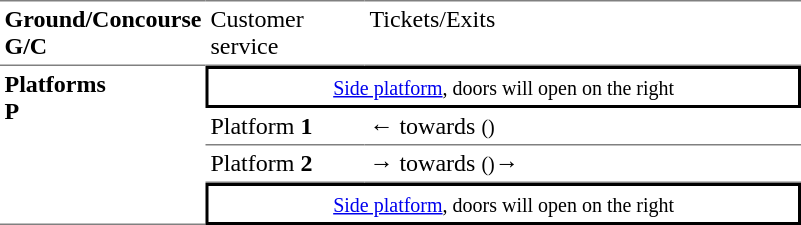<table table border=0 cellspacing=0 cellpadding=3>
<tr>
<td style="border-bottom:solid 1px gray;border-top:solid 1px gray;" width=50 valign=top><strong>Ground/Concourse<br>G/C</strong></td>
<td style="border-top:solid 1px gray;border-bottom:solid 1px gray;" width=100 valign=top>Customer service</td>
<td style="border-top:solid 1px gray;border-bottom:solid 1px gray;" width=285 valign=top>Tickets/Exits</td>
</tr>
<tr>
<td style="border-bottom:solid 1px gray;" rowspan=4 valign=top><strong>Platforms<br>P</strong></td>
<td style="border-top:solid 2px black;border-right:solid 2px black;border-left:solid 2px black;border-bottom:solid 2px black;text-align:center;" colspan=2><small><a href='#'>Side platform</a>, doors will open on the right</small></td>
</tr>
<tr>
<td style="border-bottom:solid 1px gray;">Platform <span><strong>1</strong></span></td>
<td style="border-bottom:solid 1px gray;">←  towards  <small>()</small></td>
</tr>
<tr>
<td style="border-bottom:solid 1px gray;">Platform <span><strong>2</strong></span></td>
<td style="border-bottom:solid 1px gray;"><span>→</span>  towards  <small>()</small>→</td>
</tr>
<tr>
<td style="border-top:solid 2px black;border-left:solid 2px black;border-right:solid 2px black;border-bottom:solid 2px black;text-align:center;" colspan=2><small><a href='#'>Side platform</a>, doors will open on the right</small></td>
</tr>
</table>
